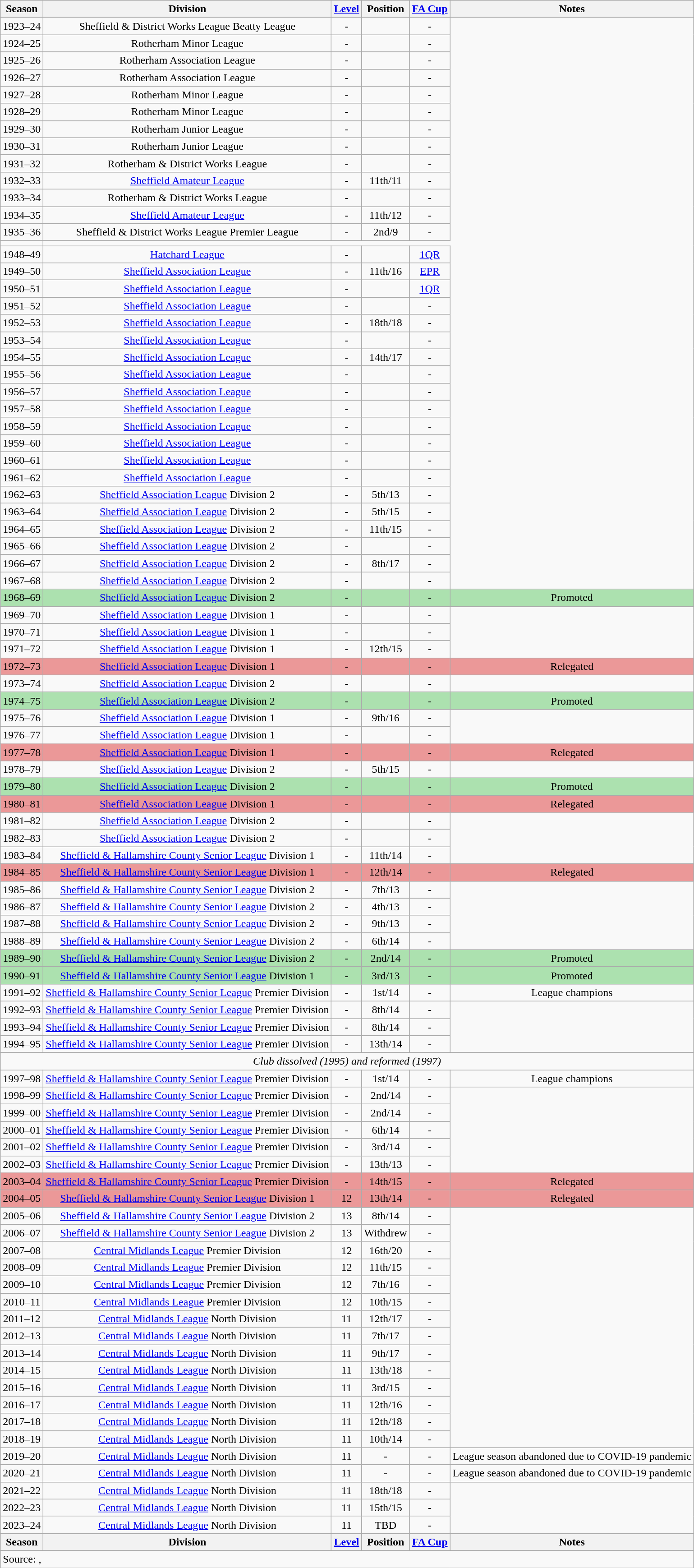<table class="wikitable collapsible collapsed" style=text-align:center>
<tr>
<th>Season</th>
<th>Division</th>
<th><a href='#'>Level</a></th>
<th>Position</th>
<th><a href='#'>FA Cup</a></th>
<th>Notes</th>
</tr>
<tr>
<td>1923–24</td>
<td>Sheffield & District Works League Beatty League</td>
<td>-</td>
<td></td>
<td>-</td>
</tr>
<tr>
<td>1924–25</td>
<td>Rotherham Minor League</td>
<td>-</td>
<td></td>
<td>-</td>
</tr>
<tr>
<td>1925–26</td>
<td>Rotherham Association League</td>
<td>-</td>
<td></td>
<td>-</td>
</tr>
<tr>
<td>1926–27</td>
<td>Rotherham Association League</td>
<td>-</td>
<td></td>
<td>-</td>
</tr>
<tr>
<td>1927–28</td>
<td>Rotherham Minor League</td>
<td>-</td>
<td></td>
<td>-</td>
</tr>
<tr>
<td>1928–29</td>
<td>Rotherham Minor League</td>
<td>-</td>
<td></td>
<td>-</td>
</tr>
<tr>
<td>1929–30</td>
<td>Rotherham Junior League</td>
<td>-</td>
<td></td>
<td>-</td>
</tr>
<tr>
<td>1930–31</td>
<td>Rotherham Junior League</td>
<td>-</td>
<td></td>
<td>-</td>
</tr>
<tr>
<td>1931–32</td>
<td>Rotherham & District Works League</td>
<td>-</td>
<td></td>
<td>-</td>
</tr>
<tr>
<td>1932–33</td>
<td><a href='#'>Sheffield Amateur League</a></td>
<td>-</td>
<td>11th/11</td>
<td>-</td>
</tr>
<tr>
<td>1933–34</td>
<td>Rotherham & District Works League</td>
<td>-</td>
<td></td>
<td>-</td>
</tr>
<tr>
<td>1934–35</td>
<td><a href='#'>Sheffield Amateur League</a></td>
<td>-</td>
<td>11th/12</td>
<td>-</td>
</tr>
<tr>
<td>1935–36</td>
<td>Sheffield & District Works League Premier League</td>
<td>-</td>
<td>2nd/9</td>
<td>-</td>
</tr>
<tr>
<td></td>
</tr>
<tr>
<td>1948–49</td>
<td><a href='#'>Hatchard League</a></td>
<td>-</td>
<td></td>
<td><a href='#'>1QR</a></td>
</tr>
<tr>
<td>1949–50</td>
<td><a href='#'>Sheffield Association League</a></td>
<td>-</td>
<td>11th/16</td>
<td><a href='#'>EPR</a></td>
</tr>
<tr>
<td>1950–51</td>
<td><a href='#'>Sheffield Association League</a></td>
<td>-</td>
<td></td>
<td><a href='#'>1QR</a></td>
</tr>
<tr>
<td>1951–52</td>
<td><a href='#'>Sheffield Association League</a></td>
<td>-</td>
<td></td>
<td>-</td>
</tr>
<tr>
<td>1952–53</td>
<td><a href='#'>Sheffield Association League</a></td>
<td>-</td>
<td>18th/18</td>
<td>-</td>
</tr>
<tr>
<td>1953–54</td>
<td><a href='#'>Sheffield Association League</a></td>
<td>-</td>
<td></td>
<td>-</td>
</tr>
<tr>
<td>1954–55</td>
<td><a href='#'>Sheffield Association League</a></td>
<td>-</td>
<td>14th/17</td>
<td>-</td>
</tr>
<tr>
<td>1955–56</td>
<td><a href='#'>Sheffield Association League</a></td>
<td>-</td>
<td></td>
<td>-</td>
</tr>
<tr>
<td>1956–57</td>
<td><a href='#'>Sheffield Association League</a></td>
<td>-</td>
<td></td>
<td>-</td>
</tr>
<tr>
<td>1957–58</td>
<td><a href='#'>Sheffield Association League</a></td>
<td>-</td>
<td></td>
<td>-</td>
</tr>
<tr>
<td>1958–59</td>
<td><a href='#'>Sheffield Association League</a></td>
<td>-</td>
<td></td>
<td>-</td>
</tr>
<tr>
<td>1959–60</td>
<td><a href='#'>Sheffield Association League</a></td>
<td>-</td>
<td></td>
<td>-</td>
</tr>
<tr>
<td>1960–61</td>
<td><a href='#'>Sheffield Association League</a></td>
<td>-</td>
<td></td>
<td>-</td>
</tr>
<tr>
<td>1961–62</td>
<td><a href='#'>Sheffield Association League</a></td>
<td>-</td>
<td></td>
<td>-</td>
</tr>
<tr>
<td>1962–63</td>
<td><a href='#'>Sheffield Association League</a> Division 2</td>
<td>-</td>
<td>5th/13</td>
<td>-</td>
</tr>
<tr>
<td>1963–64</td>
<td><a href='#'>Sheffield Association League</a> Division 2</td>
<td>-</td>
<td>5th/15</td>
<td>-</td>
</tr>
<tr>
<td>1964–65</td>
<td><a href='#'>Sheffield Association League</a> Division 2</td>
<td>-</td>
<td>11th/15</td>
<td>-</td>
</tr>
<tr>
<td>1965–66</td>
<td><a href='#'>Sheffield Association League</a> Division 2</td>
<td>-</td>
<td></td>
<td>-</td>
</tr>
<tr>
<td>1966–67</td>
<td><a href='#'>Sheffield Association League</a> Division 2</td>
<td>-</td>
<td>8th/17</td>
<td>-</td>
</tr>
<tr>
<td>1967–68</td>
<td><a href='#'>Sheffield Association League</a> Division 2</td>
<td>-</td>
<td></td>
<td>-</td>
</tr>
<tr bgcolor="#ACE1AF">
<td>1968–69</td>
<td><a href='#'>Sheffield Association League</a> Division 2</td>
<td>-</td>
<td></td>
<td>-</td>
<td>Promoted</td>
</tr>
<tr>
<td>1969–70</td>
<td><a href='#'>Sheffield Association League</a> Division 1</td>
<td>-</td>
<td></td>
<td>-</td>
</tr>
<tr>
<td>1970–71</td>
<td><a href='#'>Sheffield Association League</a> Division 1</td>
<td>-</td>
<td></td>
<td>-</td>
</tr>
<tr>
<td>1971–72</td>
<td><a href='#'>Sheffield Association League</a> Division 1</td>
<td>-</td>
<td>12th/15</td>
<td>-</td>
</tr>
<tr bgcolor="#EB9898">
<td>1972–73</td>
<td><a href='#'>Sheffield Association League</a> Division 1</td>
<td>-</td>
<td></td>
<td>-</td>
<td>Relegated</td>
</tr>
<tr>
<td>1973–74</td>
<td><a href='#'>Sheffield Association League</a> Division 2</td>
<td>-</td>
<td></td>
<td>-</td>
</tr>
<tr bgcolor="#ACE1AF">
<td>1974–75</td>
<td><a href='#'>Sheffield Association League</a> Division 2</td>
<td>-</td>
<td></td>
<td>-</td>
<td>Promoted</td>
</tr>
<tr>
<td>1975–76</td>
<td><a href='#'>Sheffield Association League</a> Division 1</td>
<td>-</td>
<td>9th/16</td>
<td>-</td>
</tr>
<tr>
<td>1976–77</td>
<td><a href='#'>Sheffield Association League</a> Division 1</td>
<td>-</td>
<td></td>
<td>-</td>
</tr>
<tr bgcolor="#EB9898">
<td>1977–78</td>
<td><a href='#'>Sheffield Association League</a> Division 1</td>
<td>-</td>
<td></td>
<td>-</td>
<td>Relegated</td>
</tr>
<tr>
<td>1978–79</td>
<td><a href='#'>Sheffield Association League</a> Division 2</td>
<td>-</td>
<td>5th/15</td>
<td>-</td>
</tr>
<tr bgcolor="#ACE1AF">
<td>1979–80</td>
<td><a href='#'>Sheffield Association League</a> Division 2</td>
<td>-</td>
<td></td>
<td>-</td>
<td>Promoted</td>
</tr>
<tr bgcolor="#EB9898">
<td>1980–81</td>
<td><a href='#'>Sheffield Association League</a> Division 1</td>
<td>-</td>
<td></td>
<td>-</td>
<td>Relegated</td>
</tr>
<tr>
<td>1981–82</td>
<td><a href='#'>Sheffield Association League</a> Division 2</td>
<td>-</td>
<td></td>
<td>-</td>
</tr>
<tr>
<td>1982–83</td>
<td><a href='#'>Sheffield Association League</a> Division 2</td>
<td>-</td>
<td></td>
<td>-</td>
</tr>
<tr>
<td>1983–84</td>
<td><a href='#'>Sheffield & Hallamshire County Senior League</a> Division 1</td>
<td>-</td>
<td>11th/14</td>
<td>-</td>
</tr>
<tr bgcolor="#EB9898">
<td>1984–85</td>
<td><a href='#'>Sheffield & Hallamshire County Senior League</a> Division 1</td>
<td>-</td>
<td>12th/14</td>
<td>-</td>
<td>Relegated</td>
</tr>
<tr>
<td>1985–86</td>
<td><a href='#'>Sheffield & Hallamshire County Senior League</a> Division 2</td>
<td>-</td>
<td>7th/13</td>
<td>-</td>
</tr>
<tr>
<td>1986–87</td>
<td><a href='#'>Sheffield & Hallamshire County Senior League</a> Division 2</td>
<td>-</td>
<td>4th/13</td>
<td>-</td>
</tr>
<tr>
<td>1987–88</td>
<td><a href='#'>Sheffield & Hallamshire County Senior League</a> Division 2</td>
<td>-</td>
<td>9th/13</td>
<td>-</td>
</tr>
<tr>
<td>1988–89</td>
<td><a href='#'>Sheffield & Hallamshire County Senior League</a> Division 2</td>
<td>-</td>
<td>6th/14</td>
<td>-</td>
</tr>
<tr bgcolor="#ACE1AF">
<td>1989–90</td>
<td><a href='#'>Sheffield & Hallamshire County Senior League</a> Division 2</td>
<td>-</td>
<td>2nd/14</td>
<td>-</td>
<td>Promoted</td>
</tr>
<tr bgcolor="#ACE1AF">
<td>1990–91</td>
<td><a href='#'>Sheffield & Hallamshire County Senior League</a> Division 1</td>
<td>-</td>
<td>3rd/13</td>
<td>-</td>
<td>Promoted</td>
</tr>
<tr>
<td>1991–92</td>
<td><a href='#'>Sheffield & Hallamshire County Senior League</a> Premier Division</td>
<td>-</td>
<td>1st/14</td>
<td>-</td>
<td>League champions</td>
</tr>
<tr>
<td>1992–93</td>
<td><a href='#'>Sheffield & Hallamshire County Senior League</a> Premier Division</td>
<td>-</td>
<td>8th/14</td>
<td>-</td>
</tr>
<tr>
<td>1993–94</td>
<td><a href='#'>Sheffield & Hallamshire County Senior League</a> Premier Division</td>
<td>-</td>
<td>8th/14</td>
<td>-</td>
</tr>
<tr>
<td>1994–95</td>
<td><a href='#'>Sheffield & Hallamshire County Senior League</a> Premier Division</td>
<td>-</td>
<td>13th/14</td>
<td>-</td>
</tr>
<tr>
<td colspan="7"><em>Club dissolved (1995) and reformed (1997)</em></td>
</tr>
<tr>
<td>1997–98</td>
<td><a href='#'>Sheffield & Hallamshire County Senior League</a> Premier Division</td>
<td>-</td>
<td>1st/14</td>
<td>-</td>
<td>League champions</td>
</tr>
<tr>
<td>1998–99</td>
<td><a href='#'>Sheffield & Hallamshire County Senior League</a> Premier Division</td>
<td>-</td>
<td>2nd/14</td>
<td>-</td>
</tr>
<tr>
<td>1999–00</td>
<td><a href='#'>Sheffield & Hallamshire County Senior League</a> Premier Division</td>
<td>-</td>
<td>2nd/14</td>
<td>-</td>
</tr>
<tr>
<td>2000–01</td>
<td><a href='#'>Sheffield & Hallamshire County Senior League</a> Premier Division</td>
<td>-</td>
<td>6th/14</td>
<td>-</td>
</tr>
<tr>
<td>2001–02</td>
<td><a href='#'>Sheffield & Hallamshire County Senior League</a> Premier Division</td>
<td>-</td>
<td>3rd/14</td>
<td>-</td>
</tr>
<tr>
<td>2002–03</td>
<td><a href='#'>Sheffield & Hallamshire County Senior League</a> Premier Division</td>
<td>-</td>
<td>13th/13</td>
<td>-</td>
</tr>
<tr bgcolor="#EB9898">
<td>2003–04</td>
<td><a href='#'>Sheffield & Hallamshire County Senior League</a> Premier Division</td>
<td>-</td>
<td>14th/15</td>
<td>-</td>
<td>Relegated</td>
</tr>
<tr bgcolor="#EB9898">
<td>2004–05</td>
<td><a href='#'>Sheffield & Hallamshire County Senior League</a> Division 1</td>
<td>12</td>
<td>13th/14</td>
<td>-</td>
<td>Relegated</td>
</tr>
<tr>
<td>2005–06</td>
<td><a href='#'>Sheffield & Hallamshire County Senior League</a> Division 2</td>
<td>13</td>
<td>8th/14</td>
<td>-</td>
</tr>
<tr>
<td>2006–07</td>
<td><a href='#'>Sheffield & Hallamshire County Senior League</a> Division 2</td>
<td>13</td>
<td>Withdrew</td>
<td>-</td>
</tr>
<tr>
<td>2007–08</td>
<td><a href='#'>Central Midlands League</a> Premier Division</td>
<td>12</td>
<td>16th/20</td>
<td>-</td>
</tr>
<tr>
<td>2008–09</td>
<td><a href='#'>Central Midlands League</a> Premier Division</td>
<td>12</td>
<td>11th/15</td>
<td>-</td>
</tr>
<tr>
<td>2009–10</td>
<td><a href='#'>Central Midlands League</a> Premier Division</td>
<td>12</td>
<td>7th/16</td>
<td>-</td>
</tr>
<tr>
<td>2010–11</td>
<td><a href='#'>Central Midlands League</a> Premier Division</td>
<td>12</td>
<td>10th/15</td>
<td>-</td>
</tr>
<tr>
<td>2011–12</td>
<td><a href='#'>Central Midlands League</a> North Division</td>
<td>11</td>
<td>12th/17</td>
<td>-</td>
</tr>
<tr>
<td>2012–13</td>
<td><a href='#'>Central Midlands League</a> North Division</td>
<td>11</td>
<td>7th/17</td>
<td>-</td>
</tr>
<tr>
<td>2013–14</td>
<td><a href='#'>Central Midlands League</a> North Division</td>
<td>11</td>
<td>9th/17</td>
<td>-</td>
</tr>
<tr>
<td>2014–15</td>
<td><a href='#'>Central Midlands League</a> North Division</td>
<td>11</td>
<td>13th/18</td>
<td>-</td>
</tr>
<tr>
<td>2015–16</td>
<td><a href='#'>Central Midlands League</a> North Division</td>
<td>11</td>
<td>3rd/15</td>
<td>-</td>
</tr>
<tr>
<td>2016–17</td>
<td><a href='#'>Central Midlands League</a> North Division</td>
<td>11</td>
<td>12th/16</td>
<td>-</td>
</tr>
<tr>
<td>2017–18</td>
<td><a href='#'>Central Midlands League</a> North Division</td>
<td>11</td>
<td>12th/18</td>
<td>-</td>
</tr>
<tr>
<td>2018–19</td>
<td><a href='#'>Central Midlands League</a> North Division</td>
<td>11</td>
<td>10th/14</td>
<td>-</td>
</tr>
<tr>
<td>2019–20</td>
<td><a href='#'>Central Midlands League</a> North Division</td>
<td>11</td>
<td>-</td>
<td>-</td>
<td>League season abandoned due to COVID-19 pandemic</td>
</tr>
<tr>
<td>2020–21</td>
<td><a href='#'>Central Midlands League</a> North Division</td>
<td>11</td>
<td>-</td>
<td>-</td>
<td>League season abandoned due to COVID-19 pandemic</td>
</tr>
<tr>
<td>2021–22</td>
<td><a href='#'>Central Midlands League</a> North Division</td>
<td>11</td>
<td>18th/18</td>
<td>-</td>
</tr>
<tr>
<td>2022–23</td>
<td><a href='#'>Central Midlands League</a> North Division</td>
<td>11</td>
<td>15th/15</td>
<td>-</td>
</tr>
<tr>
<td>2023–24</td>
<td><a href='#'>Central Midlands League</a> North Division</td>
<td>11</td>
<td>TBD</td>
<td>-</td>
</tr>
<tr>
<th>Season</th>
<th>Division</th>
<th><a href='#'>Level</a></th>
<th>Position</th>
<th><a href='#'>FA Cup</a></th>
<th>Notes</th>
</tr>
<tr>
<td align=left colspan=7>Source: , </td>
</tr>
</table>
